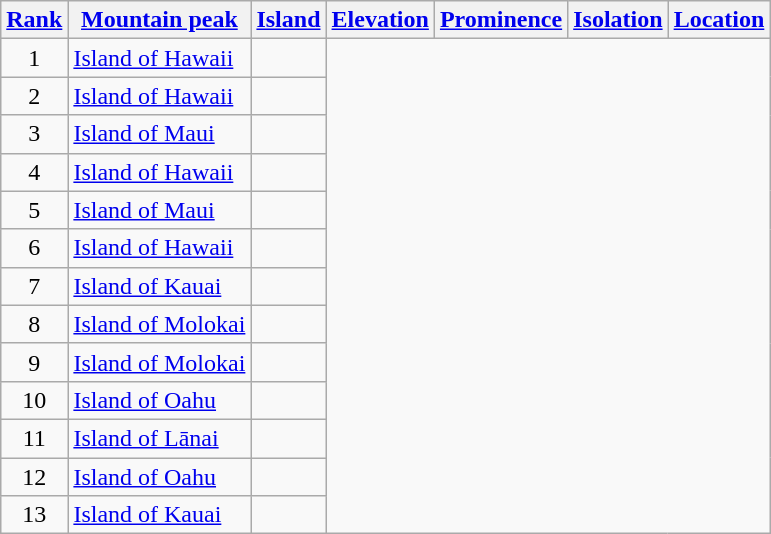<table class="wikitable sortable">
<tr>
<th><a href='#'>Rank</a></th>
<th><a href='#'>Mountain peak</a></th>
<th><a href='#'>Island</a></th>
<th><a href='#'>Elevation</a></th>
<th><a href='#'>Prominence</a></th>
<th><a href='#'>Isolation</a></th>
<th><a href='#'>Location</a></th>
</tr>
<tr>
<td align=center>1<br></td>
<td><a href='#'>Island of Hawaii</a><br></td>
<td></td>
</tr>
<tr>
<td align=center>2<br></td>
<td><a href='#'>Island of Hawaii</a><br></td>
<td></td>
</tr>
<tr>
<td align=center>3<br></td>
<td><a href='#'>Island of Maui</a><br></td>
<td></td>
</tr>
<tr>
<td align=center>4<br></td>
<td><a href='#'>Island of Hawaii</a><br></td>
<td></td>
</tr>
<tr>
<td align=center>5<br></td>
<td><a href='#'>Island of Maui</a><br></td>
<td></td>
</tr>
<tr>
<td align=center>6<br></td>
<td><a href='#'>Island of Hawaii</a><br></td>
<td></td>
</tr>
<tr>
<td align=center>7<br></td>
<td><a href='#'>Island of Kauai</a><br></td>
<td></td>
</tr>
<tr>
<td align=center>8<br></td>
<td><a href='#'>Island of Molokai</a><br></td>
<td></td>
</tr>
<tr>
<td align=center>9<br></td>
<td><a href='#'>Island of Molokai</a><br></td>
<td></td>
</tr>
<tr>
<td align=center>10<br></td>
<td><a href='#'>Island of Oahu</a><br></td>
<td></td>
</tr>
<tr>
<td align=center>11<br></td>
<td><a href='#'>Island of Lānai</a><br></td>
<td></td>
</tr>
<tr>
<td align=center>12<br></td>
<td><a href='#'>Island of Oahu</a><br></td>
<td></td>
</tr>
<tr>
<td align=center>13<br></td>
<td><a href='#'>Island of Kauai</a><br></td>
<td></td>
</tr>
</table>
